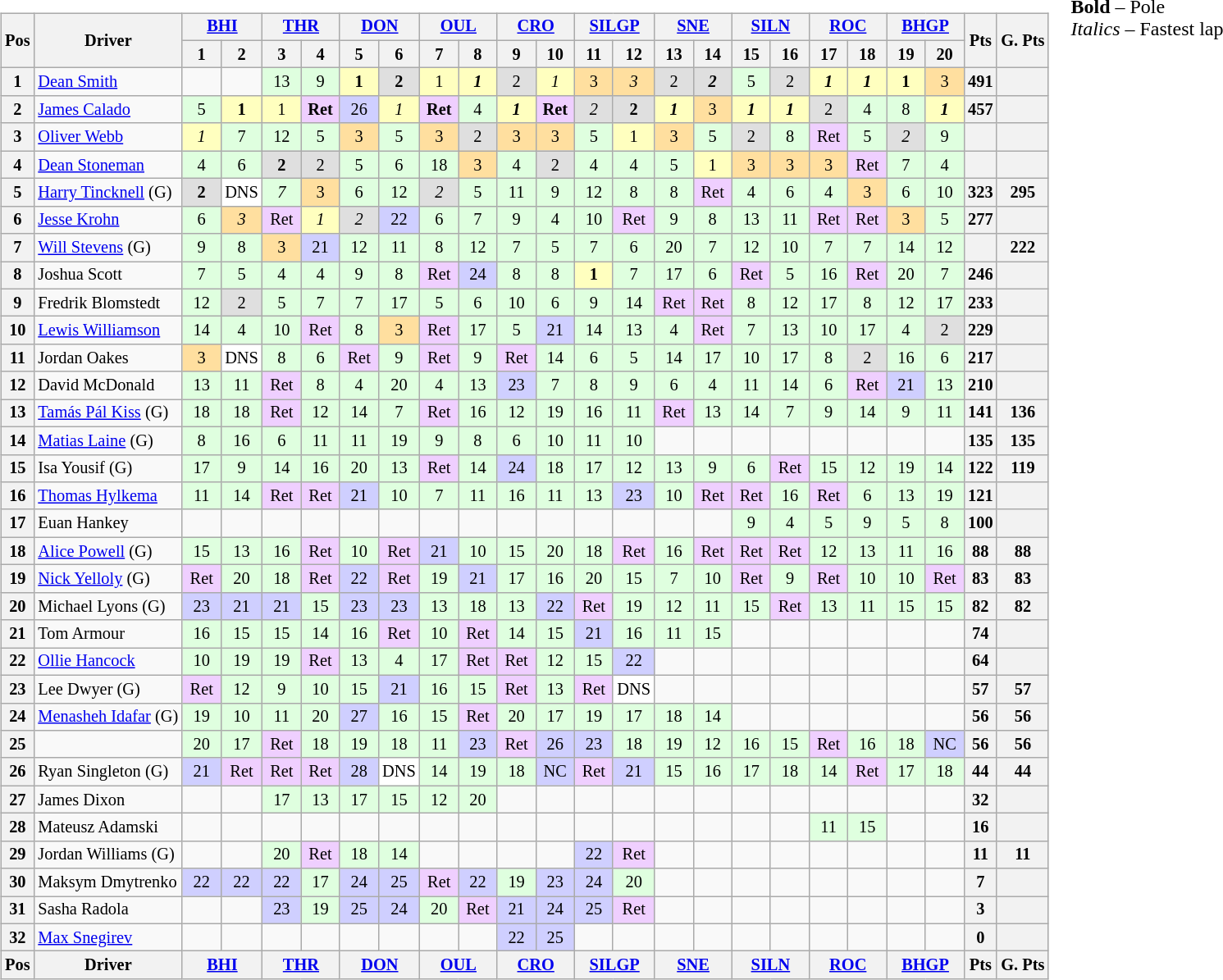<table>
<tr>
<td><br><table class="wikitable" style="font-size:85%; text-align:center;">
<tr>
<th rowspan=2>Pos</th>
<th rowspan=2>Driver</th>
<th colspan="2"><a href='#'>BHI</a></th>
<th colspan="2"><a href='#'>THR</a></th>
<th colspan="2"><a href='#'>DON</a></th>
<th colspan="2"><a href='#'>OUL</a></th>
<th colspan="2"><a href='#'>CRO</a></th>
<th colspan="2"><a href='#'>SILGP</a></th>
<th colspan="2"><a href='#'>SNE</a></th>
<th colspan="2"><a href='#'>SILN</a></th>
<th colspan="2"><a href='#'>ROC</a></th>
<th colspan="2"><a href='#'>BHGP</a></th>
<th rowspan=2>Pts</th>
<th rowspan=2 nowrap>G. Pts</th>
</tr>
<tr>
<th width=25>1</th>
<th width=25>2</th>
<th width=25>3</th>
<th width=25>4</th>
<th width=25>5</th>
<th width=25>6</th>
<th width=25>7</th>
<th width=25>8</th>
<th width=25>9</th>
<th width=25>10</th>
<th width=25>11</th>
<th width=25>12</th>
<th width=25>13</th>
<th width=25>14</th>
<th width=25>15</th>
<th width=25>16</th>
<th width=25>17</th>
<th width=25>18</th>
<th width=25>19</th>
<th width=25>20</th>
</tr>
<tr>
<th>1</th>
<td align="left"> <a href='#'>Dean Smith</a></td>
<td></td>
<td></td>
<td style="background:#DFFFDF;">13</td>
<td style="background:#DFFFDF;">9</td>
<td style="background:#FFFFBF;"><strong>1</strong></td>
<td style="background:#DFDFDF;"><strong>2</strong></td>
<td style="background:#FFFFBF;">1</td>
<td style="background:#FFFFBF;"><strong><em>1</em></strong></td>
<td style="background:#DFDFDF;">2</td>
<td style="background:#FFFFBF;"><em>1</em></td>
<td style="background:#FFDF9F;">3</td>
<td style="background:#FFDF9F;"><em>3</em></td>
<td style="background:#DFDFDF;">2</td>
<td style="background:#DFDFDF;"><strong><em>2</em></strong></td>
<td style="background:#DFFFDF;">5</td>
<td style="background:#DFDFDF;">2</td>
<td style="background:#FFFFBF;"><strong><em>1</em></strong></td>
<td style="background:#FFFFBF;"><strong><em>1</em></strong></td>
<td style="background:#FFFFBF;"><strong>1</strong></td>
<td style="background:#FFDF9F;">3</td>
<th>491</th>
<th></th>
</tr>
<tr>
<th>2</th>
<td align="left"> <a href='#'>James Calado</a></td>
<td style="background:#DFFFDF;">5</td>
<td style="background:#FFFFBF;"><strong>1</strong></td>
<td style="background:#FFFFBF;">1</td>
<td style="background:#EFCFFF;"><strong>Ret</strong></td>
<td style="background:#CFCFFF;">26</td>
<td style="background:#FFFFBF;"><em>1</em></td>
<td style="background:#EFCFFF;"><strong>Ret</strong></td>
<td style="background:#DFFFDF;">4</td>
<td style="background:#FFFFBF;"><strong><em>1</em></strong></td>
<td style="background:#EFCFFF;"><strong>Ret</strong></td>
<td style="background:#DFDFDF;"><em>2</em></td>
<td style="background:#DFDFDF;"><strong>2</strong></td>
<td style="background:#FFFFBF;"><strong><em>1</em></strong></td>
<td style="background:#FFDF9F;">3</td>
<td style="background:#FFFFBF;"><strong><em>1</em></strong></td>
<td style="background:#FFFFBF;"><strong><em>1</em></strong></td>
<td style="background:#DFDFDF;">2</td>
<td style="background:#DFFFDF;">4</td>
<td style="background:#DFFFDF;">8</td>
<td style="background:#FFFFBF;"><strong><em>1</em></strong></td>
<th>457</th>
<th></th>
</tr>
<tr>
<th>3</th>
<td align="left"> <a href='#'>Oliver Webb</a></td>
<td style="background:#FFFFBF;"><em>1</em></td>
<td style="background:#DFFFDF;">7</td>
<td style="background:#DFFFDF;">12</td>
<td style="background:#DFFFDF;">5</td>
<td style="background:#FFDF9F;">3</td>
<td style="background:#DFFFDF;">5</td>
<td style="background:#FFDF9F;">3</td>
<td style="background:#DFDFDF;">2</td>
<td style="background:#FFDF9F;">3</td>
<td style="background:#FFDF9F;">3</td>
<td style="background:#DFFFDF;">5</td>
<td style="background:#FFFFBF;">1</td>
<td style="background:#FFDF9F;">3</td>
<td style="background:#DFFFDF;">5</td>
<td style="background:#DFDFDF;">2</td>
<td style="background:#DFFFDF;">8</td>
<td style="background:#EFCFFF;">Ret</td>
<td style="background:#DFFFDF;">5</td>
<td style="background:#DFDFDF;"><em>2</em></td>
<td style="background:#DFFFDF;">9</td>
<th></th>
<th></th>
</tr>
<tr>
<th>4</th>
<td align="left"> <a href='#'>Dean Stoneman</a></td>
<td style="background:#DFFFDF;">4</td>
<td style="background:#DFFFDF;">6</td>
<td style="background:#DFDFDF;"><strong>2</strong></td>
<td style="background:#DFDFDF;">2</td>
<td style="background:#DFFFDF;">5</td>
<td style="background:#DFFFDF;">6</td>
<td style="background:#DFFFDF;">18</td>
<td style="background:#FFDF9F;">3</td>
<td style="background:#DFFFDF;">4</td>
<td style="background:#DFDFDF;">2</td>
<td style="background:#DFFFDF;">4</td>
<td style="background:#DFFFDF;">4</td>
<td style="background:#DFFFDF;">5</td>
<td style="background:#FFFFBF;">1</td>
<td style="background:#FFDF9F;">3</td>
<td style="background:#FFDF9F;">3</td>
<td style="background:#FFDF9F;">3</td>
<td style="background:#EFCFFF;">Ret</td>
<td style="background:#DFFFDF;">7</td>
<td style="background:#DFFFDF;">4</td>
<th></th>
<th></th>
</tr>
<tr>
<th>5</th>
<td align="left"> <a href='#'>Harry Tincknell</a> (G)</td>
<td style="background:#DFDFDF;"><strong>2</strong></td>
<td style="background:#FFFFFF;">DNS</td>
<td style="background:#DFFFDF;"><em>7</em></td>
<td style="background:#FFDF9F;">3</td>
<td style="background:#DFFFDF;">6</td>
<td style="background:#DFFFDF;">12</td>
<td style="background:#DFDFDF;"><em>2</em></td>
<td style="background:#DFFFDF;">5</td>
<td style="background:#DFFFDF;">11</td>
<td style="background:#DFFFDF;">9</td>
<td style="background:#DFFFDF;">12</td>
<td style="background:#DFFFDF;">8</td>
<td style="background:#DFFFDF;">8</td>
<td style="background:#EFCFFF;">Ret</td>
<td style="background:#DFFFDF;">4</td>
<td style="background:#DFFFDF;">6</td>
<td style="background:#DFFFDF;">4</td>
<td style="background:#FFDF9F;">3</td>
<td style="background:#DFFFDF;">6</td>
<td style="background:#DFFFDF;">10</td>
<th>323</th>
<th>295</th>
</tr>
<tr>
<th>6</th>
<td align="left"> <a href='#'>Jesse Krohn</a></td>
<td style="background:#DFFFDF;">6</td>
<td style="background:#FFDF9F;"><em>3</em></td>
<td style="background:#EFCFFF;">Ret</td>
<td style="background:#FFFFBF;"><em>1</em></td>
<td style="background:#DFDFDF;"><em>2</em></td>
<td style="background:#CFCFFF;">22</td>
<td style="background:#DFFFDF;">6</td>
<td style="background:#DFFFDF;">7</td>
<td style="background:#DFFFDF;">9</td>
<td style="background:#DFFFDF;">4</td>
<td style="background:#DFFFDF;">10</td>
<td style="background:#EFCFFF;">Ret</td>
<td style="background:#DFFFDF;">9</td>
<td style="background:#DFFFDF;">8</td>
<td style="background:#DFFFDF;">13</td>
<td style="background:#DFFFDF;">11</td>
<td style="background:#EFCFFF;">Ret</td>
<td style="background:#EFCFFF;">Ret</td>
<td style="background:#FFDF9F;">3</td>
<td style="background:#DFFFDF;">5</td>
<th>277</th>
<th></th>
</tr>
<tr>
<th>7</th>
<td align="left"> <a href='#'>Will Stevens</a> (G)</td>
<td style="background:#DFFFDF;">9</td>
<td style="background:#DFFFDF;">8</td>
<td style="background:#FFDF9F;">3</td>
<td style="background:#CFCFFF;">21</td>
<td style="background:#DFFFDF;">12</td>
<td style="background:#DFFFDF;">11</td>
<td style="background:#DFFFDF;">8</td>
<td style="background:#DFFFDF;">12</td>
<td style="background:#DFFFDF;">7</td>
<td style="background:#DFFFDF;">5</td>
<td style="background:#DFFFDF;">7</td>
<td style="background:#DFFFDF;">6</td>
<td style="background:#DFFFDF;">20</td>
<td style="background:#DFFFDF;">7</td>
<td style="background:#DFFFDF;">12</td>
<td style="background:#DFFFDF;">10</td>
<td style="background:#DFFFDF;">7</td>
<td style="background:#DFFFDF;">7</td>
<td style="background:#DFFFDF;">14</td>
<td style="background:#DFFFDF;">12</td>
<th></th>
<th>222</th>
</tr>
<tr>
<th>8</th>
<td align="left"> Joshua Scott</td>
<td style="background:#DFFFDF;">7</td>
<td style="background:#DFFFDF;">5</td>
<td style="background:#DFFFDF;">4</td>
<td style="background:#DFFFDF;">4</td>
<td style="background:#DFFFDF;">9</td>
<td style="background:#DFFFDF;">8</td>
<td style="background:#EFCFFF;">Ret</td>
<td style="background:#CFCFFF;">24</td>
<td style="background:#DFFFDF;">8</td>
<td style="background:#DFFFDF;">8</td>
<td style="background:#FFFFBF;"><strong>1</strong></td>
<td style="background:#DFFFDF;">7</td>
<td style="background:#DFFFDF;">17</td>
<td style="background:#DFFFDF;">6</td>
<td style="background:#EFCFFF;">Ret</td>
<td style="background:#DFFFDF;">5</td>
<td style="background:#DFFFDF;">16</td>
<td style="background:#EFCFFF;">Ret</td>
<td style="background:#DFFFDF;">20</td>
<td style="background:#DFFFDF;">7</td>
<th>246</th>
<th></th>
</tr>
<tr>
<th>9</th>
<td align="left"> Fredrik Blomstedt</td>
<td style="background:#DFFFDF;">12</td>
<td style="background:#DFDFDF;">2</td>
<td style="background:#DFFFDF;">5</td>
<td style="background:#DFFFDF;">7</td>
<td style="background:#DFFFDF;">7</td>
<td style="background:#DFFFDF;">17</td>
<td style="background:#DFFFDF;">5</td>
<td style="background:#DFFFDF;">6</td>
<td style="background:#DFFFDF;">10</td>
<td style="background:#DFFFDF;">6</td>
<td style="background:#DFFFDF;">9</td>
<td style="background:#DFFFDF;">14</td>
<td style="background:#EFCFFF;">Ret</td>
<td style="background:#EFCFFF;">Ret</td>
<td style="background:#DFFFDF;">8</td>
<td style="background:#DFFFDF;">12</td>
<td style="background:#DFFFDF;">17</td>
<td style="background:#DFFFDF;">8</td>
<td style="background:#DFFFDF;">12</td>
<td style="background:#DFFFDF;">17</td>
<th>233</th>
<th></th>
</tr>
<tr>
<th>10</th>
<td align="left"> <a href='#'>Lewis Williamson</a></td>
<td style="background:#DFFFDF;">14</td>
<td style="background:#DFFFDF;">4</td>
<td style="background:#DFFFDF;">10</td>
<td style="background:#EFCFFF;">Ret</td>
<td style="background:#DFFFDF;">8</td>
<td style="background:#FFDF9F;">3</td>
<td style="background:#EFCFFF;">Ret</td>
<td style="background:#DFFFDF;">17</td>
<td style="background:#DFFFDF;">5</td>
<td style="background:#CFCFFF;">21</td>
<td style="background:#DFFFDF;">14</td>
<td style="background:#DFFFDF;">13</td>
<td style="background:#DFFFDF;">4</td>
<td style="background:#EFCFFF;">Ret</td>
<td style="background:#DFFFDF;">7</td>
<td style="background:#DFFFDF;">13</td>
<td style="background:#DFFFDF;">10</td>
<td style="background:#DFFFDF;">17</td>
<td style="background:#DFFFDF;">4</td>
<td style="background:#DFDFDF;">2</td>
<th>229</th>
<th></th>
</tr>
<tr>
<th>11</th>
<td align="left"> Jordan Oakes</td>
<td style="background:#FFDF9F;">3</td>
<td style="background:#FFFFFF;">DNS</td>
<td style="background:#DFFFDF;">8</td>
<td style="background:#DFFFDF;">6</td>
<td style="background:#EFCFFF;">Ret</td>
<td style="background:#DFFFDF;">9</td>
<td style="background:#EFCFFF;">Ret</td>
<td style="background:#DFFFDF;">9</td>
<td style="background:#EFCFFF;">Ret</td>
<td style="background:#DFFFDF;">14</td>
<td style="background:#DFFFDF;">6</td>
<td style="background:#DFFFDF;">5</td>
<td style="background:#DFFFDF;">14</td>
<td style="background:#DFFFDF;">17</td>
<td style="background:#DFFFDF;">10</td>
<td style="background:#DFFFDF;">17</td>
<td style="background:#DFFFDF;">8</td>
<td style="background:#DFDFDF;">2</td>
<td style="background:#DFFFDF;">16</td>
<td style="background:#DFFFDF;">6</td>
<th>217</th>
<th></th>
</tr>
<tr>
<th>12</th>
<td align="left"> David McDonald</td>
<td style="background:#DFFFDF;">13</td>
<td style="background:#DFFFDF;">11</td>
<td style="background:#EFCFFF;">Ret</td>
<td style="background:#DFFFDF;">8</td>
<td style="background:#DFFFDF;">4</td>
<td style="background:#DFFFDF;">20</td>
<td style="background:#DFFFDF;">4</td>
<td style="background:#DFFFDF;">13</td>
<td style="background:#CFCFFF;">23</td>
<td style="background:#DFFFDF;">7</td>
<td style="background:#DFFFDF;">8</td>
<td style="background:#DFFFDF;">9</td>
<td style="background:#DFFFDF;">6</td>
<td style="background:#DFFFDF;">4</td>
<td style="background:#DFFFDF;">11</td>
<td style="background:#DFFFDF;">14</td>
<td style="background:#DFFFDF;">6</td>
<td style="background:#EFCFFF;">Ret</td>
<td style="background:#CFCFFF;">21</td>
<td style="background:#DFFFDF;">13</td>
<th>210</th>
<th></th>
</tr>
<tr>
<th>13</th>
<td align="left"> <a href='#'>Tamás Pál Kiss</a> (G)</td>
<td style="background:#DFFFDF;">18</td>
<td style="background:#DFFFDF;">18</td>
<td style="background:#EFCFFF;">Ret</td>
<td style="background:#DFFFDF;">12</td>
<td style="background:#DFFFDF;">14</td>
<td style="background:#DFFFDF;">7</td>
<td style="background:#EFCFFF;">Ret</td>
<td style="background:#DFFFDF;">16</td>
<td style="background:#DFFFDF;">12</td>
<td style="background:#DFFFDF;">19</td>
<td style="background:#DFFFDF;">16</td>
<td style="background:#DFFFDF;">11</td>
<td style="background:#EFCFFF;">Ret</td>
<td style="background:#DFFFDF;">13</td>
<td style="background:#DFFFDF;">14</td>
<td style="background:#DFFFDF;">7</td>
<td style="background:#DFFFDF;">9</td>
<td style="background:#DFFFDF;">14</td>
<td style="background:#DFFFDF;">9</td>
<td style="background:#DFFFDF;">11</td>
<th>141</th>
<th>136</th>
</tr>
<tr>
<th>14</th>
<td align="left"> <a href='#'>Matias Laine</a> (G)</td>
<td style="background:#DFFFDF;">8</td>
<td style="background:#DFFFDF;">16</td>
<td style="background:#DFFFDF;">6</td>
<td style="background:#DFFFDF;">11</td>
<td style="background:#DFFFDF;">11</td>
<td style="background:#DFFFDF;">19</td>
<td style="background:#DFFFDF;">9</td>
<td style="background:#DFFFDF;">8</td>
<td style="background:#DFFFDF;">6</td>
<td style="background:#DFFFDF;">10</td>
<td style="background:#DFFFDF;">11</td>
<td style="background:#DFFFDF;">10</td>
<td></td>
<td></td>
<td></td>
<td></td>
<td></td>
<td></td>
<td></td>
<td></td>
<th>135</th>
<th>135</th>
</tr>
<tr>
<th>15</th>
<td align="left"> Isa Yousif (G)</td>
<td style="background:#DFFFDF;">17</td>
<td style="background:#DFFFDF;">9</td>
<td style="background:#DFFFDF;">14</td>
<td style="background:#DFFFDF;">16</td>
<td style="background:#DFFFDF;">20</td>
<td style="background:#DFFFDF;">13</td>
<td style="background:#EFCFFF;">Ret</td>
<td style="background:#DFFFDF;">14</td>
<td style="background:#CFCFFF;">24</td>
<td style="background:#DFFFDF;">18</td>
<td style="background:#DFFFDF;">17</td>
<td style="background:#DFFFDF;">12</td>
<td style="background:#DFFFDF;">13</td>
<td style="background:#DFFFDF;">9</td>
<td style="background:#DFFFDF;">6</td>
<td style="background:#EFCFFF;">Ret</td>
<td style="background:#DFFFDF;">15</td>
<td style="background:#DFFFDF;">12</td>
<td style="background:#DFFFDF;">19</td>
<td style="background:#DFFFDF;">14</td>
<th>122</th>
<th>119</th>
</tr>
<tr>
<th>16</th>
<td align="left"> <a href='#'>Thomas Hylkema</a></td>
<td style="background:#DFFFDF;">11</td>
<td style="background:#DFFFDF;">14</td>
<td style="background:#EFCFFF;">Ret</td>
<td style="background:#EFCFFF;">Ret</td>
<td style="background:#CFCFFF;">21</td>
<td style="background:#DFFFDF;">10</td>
<td style="background:#DFFFDF;">7</td>
<td style="background:#DFFFDF;">11</td>
<td style="background:#DFFFDF;">16</td>
<td style="background:#DFFFDF;">11</td>
<td style="background:#DFFFDF;">13</td>
<td style="background:#CFCFFF;">23</td>
<td style="background:#DFFFDF;">10</td>
<td style="background:#EFCFFF;">Ret</td>
<td style="background:#EFCFFF;">Ret</td>
<td style="background:#DFFFDF;">16</td>
<td style="background:#EFCFFF;">Ret</td>
<td style="background:#DFFFDF;">6</td>
<td style="background:#DFFFDF;">13</td>
<td style="background:#DFFFDF;">19</td>
<th>121</th>
<th></th>
</tr>
<tr>
<th>17</th>
<td align="left"> Euan Hankey</td>
<td></td>
<td></td>
<td></td>
<td></td>
<td></td>
<td></td>
<td></td>
<td></td>
<td></td>
<td></td>
<td></td>
<td></td>
<td></td>
<td></td>
<td style="background:#DFFFDF;">9</td>
<td style="background:#DFFFDF;">4</td>
<td style="background:#DFFFDF;">5</td>
<td style="background:#DFFFDF;">9</td>
<td style="background:#DFFFDF;">5</td>
<td style="background:#DFFFDF;">8</td>
<th>100</th>
<th></th>
</tr>
<tr>
<th>18</th>
<td align="left"> <a href='#'>Alice Powell</a> (G)</td>
<td style="background:#DFFFDF;">15</td>
<td style="background:#DFFFDF;">13</td>
<td style="background:#DFFFDF;">16</td>
<td style="background:#EFCFFF;">Ret</td>
<td style="background:#DFFFDF;">10</td>
<td style="background:#EFCFFF;">Ret</td>
<td style="background:#CFCFFF;">21</td>
<td style="background:#DFFFDF;">10</td>
<td style="background:#DFFFDF;">15</td>
<td style="background:#DFFFDF;">20</td>
<td style="background:#DFFFDF;">18</td>
<td style="background:#EFCFFF;">Ret</td>
<td style="background:#DFFFDF;">16</td>
<td style="background:#EFCFFF;">Ret</td>
<td style="background:#EFCFFF;">Ret</td>
<td style="background:#EFCFFF;">Ret</td>
<td style="background:#DFFFDF;">12</td>
<td style="background:#DFFFDF;">13</td>
<td style="background:#DFFFDF;">11</td>
<td style="background:#DFFFDF;">16</td>
<th>88</th>
<th>88</th>
</tr>
<tr>
<th>19</th>
<td align="left"> <a href='#'>Nick Yelloly</a> (G)</td>
<td style="background:#EFCFFF;">Ret</td>
<td style="background:#DFFFDF;">20</td>
<td style="background:#DFFFDF;">18</td>
<td style="background:#EFCFFF;">Ret</td>
<td style="background:#CFCFFF;">22</td>
<td style="background:#EFCFFF;">Ret</td>
<td style="background:#DFFFDF;">19</td>
<td style="background:#CFCFFF;">21</td>
<td style="background:#DFFFDF;">17</td>
<td style="background:#DFFFDF;">16</td>
<td style="background:#DFFFDF;">20</td>
<td style="background:#DFFFDF;">15</td>
<td style="background:#DFFFDF;">7</td>
<td style="background:#DFFFDF;">10</td>
<td style="background:#EFCFFF;">Ret</td>
<td style="background:#DFFFDF;">9</td>
<td style="background:#EFCFFF;">Ret</td>
<td style="background:#DFFFDF;">10</td>
<td style="background:#DFFFDF;">10</td>
<td style="background:#EFCFFF;">Ret</td>
<th>83</th>
<th>83</th>
</tr>
<tr>
<th>20</th>
<td align="left"> Michael Lyons (G)</td>
<td style="background:#CFCFFF;">23</td>
<td style="background:#CFCFFF;">21</td>
<td style="background:#CFCFFF;">21</td>
<td style="background:#DFFFDF;">15</td>
<td style="background:#CFCFFF;">23</td>
<td style="background:#CFCFFF;">23</td>
<td style="background:#DFFFDF;">13</td>
<td style="background:#DFFFDF;">18</td>
<td style="background:#DFFFDF;">13</td>
<td style="background:#CFCFFF;">22</td>
<td style="background:#EFCFFF;">Ret</td>
<td style="background:#DFFFDF;">19</td>
<td style="background:#DFFFDF;">12</td>
<td style="background:#DFFFDF;">11</td>
<td style="background:#DFFFDF;">15</td>
<td style="background:#EFCFFF;">Ret</td>
<td style="background:#DFFFDF;">13</td>
<td style="background:#DFFFDF;">11</td>
<td style="background:#DFFFDF;">15</td>
<td style="background:#DFFFDF;">15</td>
<th>82</th>
<th>82</th>
</tr>
<tr>
<th>21</th>
<td align="left"> Tom Armour</td>
<td style="background:#DFFFDF;">16</td>
<td style="background:#DFFFDF;">15</td>
<td style="background:#DFFFDF;">15</td>
<td style="background:#DFFFDF;">14</td>
<td style="background:#DFFFDF;">16</td>
<td style="background:#EFCFFF;">Ret</td>
<td style="background:#DFFFDF;">10</td>
<td style="background:#EFCFFF;">Ret</td>
<td style="background:#DFFFDF;">14</td>
<td style="background:#DFFFDF;">15</td>
<td style="background:#CFCFFF;">21</td>
<td style="background:#DFFFDF;">16</td>
<td style="background:#DFFFDF;">11</td>
<td style="background:#DFFFDF;">15</td>
<td></td>
<td></td>
<td></td>
<td></td>
<td></td>
<td></td>
<th>74</th>
<th></th>
</tr>
<tr>
<th>22</th>
<td align="left"> <a href='#'>Ollie Hancock</a></td>
<td style="background:#DFFFDF;">10</td>
<td style="background:#DFFFDF;">19</td>
<td style="background:#DFFFDF;">19</td>
<td style="background:#EFCFFF;">Ret</td>
<td style="background:#DFFFDF;">13</td>
<td style="background:#DFFFDF;">4</td>
<td style="background:#DFFFDF;">17</td>
<td style="background:#EFCFFF;">Ret</td>
<td style="background:#EFCFFF;">Ret</td>
<td style="background:#DFFFDF;">12</td>
<td style="background:#DFFFDF;">15</td>
<td style="background:#CFCFFF;">22</td>
<td></td>
<td></td>
<td></td>
<td></td>
<td></td>
<td></td>
<td></td>
<td></td>
<th>64</th>
<th></th>
</tr>
<tr>
<th>23</th>
<td align="left"> Lee Dwyer (G)</td>
<td style="background:#EFCFFF;">Ret</td>
<td style="background:#DFFFDF;">12</td>
<td style="background:#DFFFDF;">9</td>
<td style="background:#DFFFDF;">10</td>
<td style="background:#DFFFDF;">15</td>
<td style="background:#CFCFFF;">21</td>
<td style="background:#DFFFDF;">16</td>
<td style="background:#DFFFDF;">15</td>
<td style="background:#EFCFFF;">Ret</td>
<td style="background:#DFFFDF;">13</td>
<td style="background:#EFCFFF;">Ret</td>
<td style="background:#FFFFFF;">DNS</td>
<td></td>
<td></td>
<td></td>
<td></td>
<td></td>
<td></td>
<td></td>
<td></td>
<th>57</th>
<th>57</th>
</tr>
<tr>
<th>24</th>
<td align="left"> <a href='#'>Menasheh Idafar</a> (G)</td>
<td style="background:#DFFFDF;">19</td>
<td style="background:#DFFFDF;">10</td>
<td style="background:#DFFFDF;">11</td>
<td style="background:#DFFFDF;">20</td>
<td style="background:#CFCFFF;">27</td>
<td style="background:#DFFFDF;">16</td>
<td style="background:#DFFFDF;">15</td>
<td style="background:#EFCFFF;">Ret</td>
<td style="background:#DFFFDF;">20</td>
<td style="background:#DFFFDF;">17</td>
<td style="background:#DFFFDF;">19</td>
<td style="background:#DFFFDF;">17</td>
<td style="background:#DFFFDF;">18</td>
<td style="background:#DFFFDF;">14</td>
<td></td>
<td></td>
<td></td>
<td></td>
<td></td>
<td></td>
<th>56</th>
<th>56</th>
</tr>
<tr>
<th>25</th>
<td align="left"></td>
<td style="background:#DFFFDF;">20</td>
<td style="background:#DFFFDF;">17</td>
<td style="background:#EFCFFF;">Ret</td>
<td style="background:#DFFFDF;">18</td>
<td style="background:#DFFFDF;">19</td>
<td style="background:#DFFFDF;">18</td>
<td style="background:#DFFFDF;">11</td>
<td style="background:#CFCFFF;">23</td>
<td style="background:#EFCFFF;">Ret</td>
<td style="background:#CFCFFF;">26</td>
<td style="background:#CFCFFF;">23</td>
<td style="background:#DFFFDF;">18</td>
<td style="background:#DFFFDF;">19</td>
<td style="background:#DFFFDF;">12</td>
<td style="background:#DFFFDF;">16</td>
<td style="background:#DFFFDF;">15</td>
<td style="background:#EFCFFF;">Ret</td>
<td style="background:#DFFFDF;">16</td>
<td style="background:#DFFFDF;">18</td>
<td style="background:#CFCFFF;">NC</td>
<th>56</th>
<th>56</th>
</tr>
<tr>
<th>26</th>
<td align="left"> Ryan Singleton (G)</td>
<td style="background:#CFCFFF;">21</td>
<td style="background:#EFCFFF;">Ret</td>
<td style="background:#EFCFFF;">Ret</td>
<td style="background:#EFCFFF;">Ret</td>
<td style="background:#CFCFFF;">28</td>
<td style="background:#FFFFFF;">DNS</td>
<td style="background:#DFFFDF;">14</td>
<td style="background:#DFFFDF;">19</td>
<td style="background:#DFFFDF;">18</td>
<td style="background:#CFCFFF;">NC</td>
<td style="background:#EFCFFF;">Ret</td>
<td style="background:#CFCFFF;">21</td>
<td style="background:#DFFFDF;">15</td>
<td style="background:#DFFFDF;">16</td>
<td style="background:#DFFFDF;">17</td>
<td style="background:#DFFFDF;">18</td>
<td style="background:#DFFFDF;">14</td>
<td style="background:#EFCFFF;">Ret</td>
<td style="background:#DFFFDF;">17</td>
<td style="background:#DFFFDF;">18</td>
<th>44</th>
<th>44</th>
</tr>
<tr>
<th>27</th>
<td align="left"> James Dixon</td>
<td></td>
<td></td>
<td style="background:#DFFFDF;">17</td>
<td style="background:#DFFFDF;">13</td>
<td style="background:#DFFFDF;">17</td>
<td style="background:#DFFFDF;">15</td>
<td style="background:#DFFFDF;">12</td>
<td style="background:#DFFFDF;">20</td>
<td></td>
<td></td>
<td></td>
<td></td>
<td></td>
<td></td>
<td></td>
<td></td>
<td></td>
<td></td>
<td></td>
<td></td>
<th>32</th>
<th></th>
</tr>
<tr>
<th>28</th>
<td align="left"> Mateusz Adamski</td>
<td></td>
<td></td>
<td></td>
<td></td>
<td></td>
<td></td>
<td></td>
<td></td>
<td></td>
<td></td>
<td></td>
<td></td>
<td></td>
<td></td>
<td></td>
<td></td>
<td style="background:#DFFFDF;">11</td>
<td style="background:#DFFFDF;">15</td>
<td></td>
<td></td>
<th>16</th>
<th></th>
</tr>
<tr>
<th>29</th>
<td align="left"> Jordan Williams (G)</td>
<td></td>
<td></td>
<td style="background:#DFFFDF;">20</td>
<td style="background:#EFCFFF;">Ret</td>
<td style="background:#DFFFDF;">18</td>
<td style="background:#DFFFDF;">14</td>
<td></td>
<td></td>
<td></td>
<td></td>
<td style="background:#CFCFFF;">22</td>
<td style="background:#EFCFFF;">Ret</td>
<td></td>
<td></td>
<td></td>
<td></td>
<td></td>
<td></td>
<td></td>
<td></td>
<th>11</th>
<th>11</th>
</tr>
<tr>
<th>30</th>
<td align="left"> Maksym Dmytrenko</td>
<td style="background:#CFCFFF;">22</td>
<td style="background:#CFCFFF;">22</td>
<td style="background:#CFCFFF;">22</td>
<td style="background:#DFFFDF;">17</td>
<td style="background:#CFCFFF;">24</td>
<td style="background:#CFCFFF;">25</td>
<td style="background:#EFCFFF;">Ret</td>
<td style="background:#CFCFFF;">22</td>
<td style="background:#DFFFDF;">19</td>
<td style="background:#CFCFFF;">23</td>
<td style="background:#CFCFFF;">24</td>
<td style="background:#DFFFDF;">20</td>
<td></td>
<td></td>
<td></td>
<td></td>
<td></td>
<td></td>
<td></td>
<td></td>
<th>7</th>
<th></th>
</tr>
<tr>
<th>31</th>
<td align="left"> Sasha Radola</td>
<td></td>
<td></td>
<td style="background:#CFCFFF;">23</td>
<td style="background:#DFFFDF;">19</td>
<td style="background:#CFCFFF;">25</td>
<td style="background:#CFCFFF;">24</td>
<td style="background:#DFFFDF;">20</td>
<td style="background:#EFCFFF;">Ret</td>
<td style="background:#CFCFFF;">21</td>
<td style="background:#CFCFFF;">24</td>
<td style="background:#CFCFFF;">25</td>
<td style="background:#EFCFFF;">Ret</td>
<td></td>
<td></td>
<td></td>
<td></td>
<td></td>
<td></td>
<td></td>
<td></td>
<th>3</th>
<th></th>
</tr>
<tr>
<th>32</th>
<td align="left"> <a href='#'>Max Snegirev</a></td>
<td></td>
<td></td>
<td></td>
<td></td>
<td></td>
<td></td>
<td></td>
<td></td>
<td style="background:#CFCFFF;">22</td>
<td style="background:#CFCFFF;">25</td>
<td></td>
<td></td>
<td></td>
<td></td>
<td></td>
<td></td>
<td></td>
<td></td>
<td></td>
<td></td>
<th>0</th>
<th></th>
</tr>
<tr>
<th valign="middle">Pos</th>
<th valign="middle">Driver</th>
<th colspan="2"><a href='#'>BHI</a></th>
<th colspan="2"><a href='#'>THR</a></th>
<th colspan="2"><a href='#'>DON</a></th>
<th colspan="2"><a href='#'>OUL</a></th>
<th colspan="2"><a href='#'>CRO</a></th>
<th colspan="2"><a href='#'>SILGP</a></th>
<th colspan="2"><a href='#'>SNE</a></th>
<th colspan="2"><a href='#'>SILN</a></th>
<th colspan="2"><a href='#'>ROC</a></th>
<th colspan="2"><a href='#'>BHGP</a></th>
<th valign="middle">Pts</th>
<th valign="middle">G. Pts</th>
</tr>
</table>
</td>
<td valign="top"><br>
<span><strong>Bold</strong> – Pole<br>
<em>Italics</em> – Fastest lap</span></td>
</tr>
</table>
